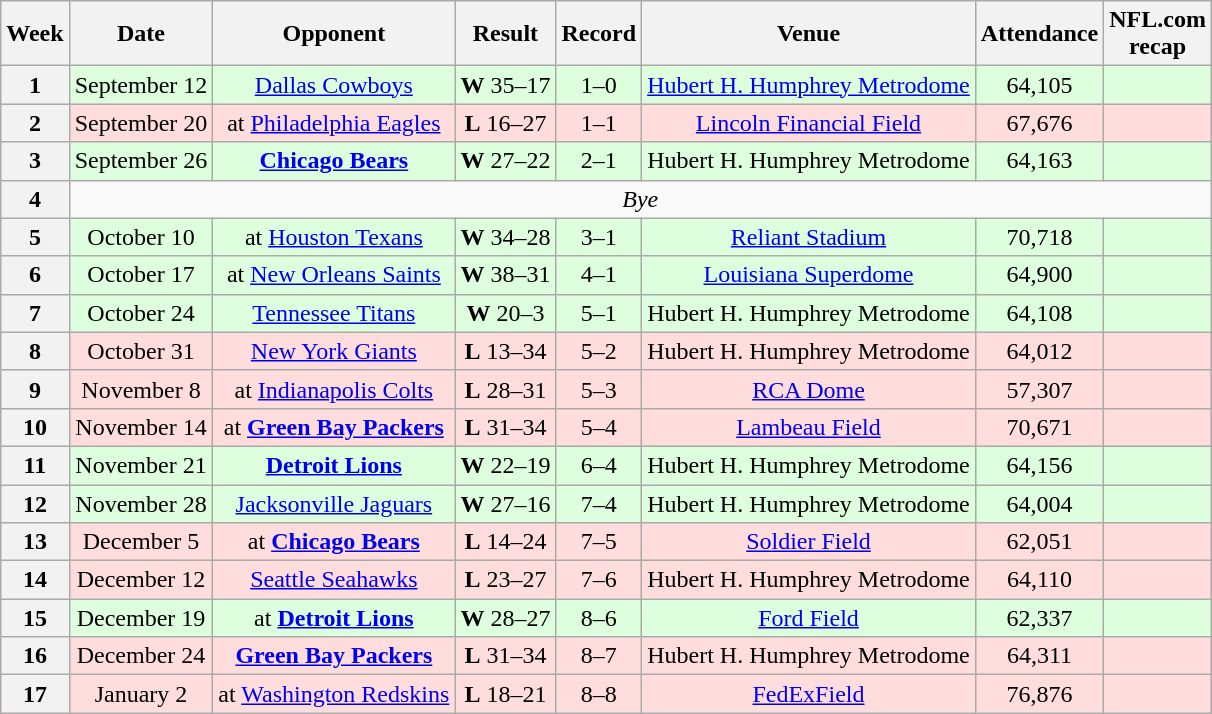<table class="wikitable" style="text-align:center">
<tr>
<th>Week</th>
<th>Date</th>
<th>Opponent</th>
<th>Result</th>
<th>Record</th>
<th>Venue</th>
<th>Attendance</th>
<th>NFL.com<br>recap</th>
</tr>
<tr style="background:#dfd">
<th>1</th>
<td>September 12</td>
<td><a href='#'>Dallas Cowboys</a></td>
<td><strong>W</strong> 35–17</td>
<td>1–0</td>
<td><a href='#'>Hubert H. Humphrey Metrodome</a></td>
<td>64,105</td>
<td></td>
</tr>
<tr style="background:#fdd">
<th>2</th>
<td>September 20</td>
<td>at <a href='#'>Philadelphia Eagles</a></td>
<td><strong>L</strong> 16–27</td>
<td>1–1</td>
<td><a href='#'>Lincoln Financial Field</a></td>
<td>67,676</td>
<td></td>
</tr>
<tr style="background:#dfd">
<th>3</th>
<td>September 26</td>
<td><strong><a href='#'>Chicago Bears</a></strong></td>
<td><strong>W</strong> 27–22</td>
<td>2–1</td>
<td>Hubert H. Humphrey Metrodome</td>
<td>64,163</td>
<td></td>
</tr>
<tr>
<th>4</th>
<td colspan="7"><em>Bye</em></td>
</tr>
<tr style="background:#dfd">
<th>5</th>
<td>October 10</td>
<td>at <a href='#'>Houston Texans</a></td>
<td><strong>W</strong> 34–28 </td>
<td>3–1</td>
<td><a href='#'>Reliant Stadium</a></td>
<td>70,718</td>
<td></td>
</tr>
<tr style="background:#dfd">
<th>6</th>
<td>October 17</td>
<td>at <a href='#'>New Orleans Saints</a></td>
<td><strong>W</strong> 38–31</td>
<td>4–1</td>
<td><a href='#'>Louisiana Superdome</a></td>
<td>64,900</td>
<td></td>
</tr>
<tr style="background:#dfd">
<th>7</th>
<td>October 24</td>
<td><a href='#'>Tennessee Titans</a></td>
<td><strong>W</strong> 20–3</td>
<td>5–1</td>
<td>Hubert H. Humphrey Metrodome</td>
<td>64,108</td>
<td></td>
</tr>
<tr style="background:#fdd">
<th>8</th>
<td>October 31</td>
<td><a href='#'>New York Giants</a></td>
<td><strong>L</strong> 13–34</td>
<td>5–2</td>
<td>Hubert H. Humphrey Metrodome</td>
<td>64,012</td>
<td></td>
</tr>
<tr style="background:#fdd">
<th>9</th>
<td>November 8</td>
<td>at <a href='#'>Indianapolis Colts</a></td>
<td><strong>L</strong> 28–31</td>
<td>5–3</td>
<td><a href='#'>RCA Dome</a></td>
<td>57,307</td>
<td></td>
</tr>
<tr style="background:#fdd">
<th>10</th>
<td>November 14</td>
<td>at <strong><a href='#'>Green Bay Packers</a></strong></td>
<td><strong>L</strong> 31–34</td>
<td>5–4</td>
<td><a href='#'>Lambeau Field</a></td>
<td>70,671</td>
<td></td>
</tr>
<tr style="background:#dfd">
<th>11</th>
<td>November 21</td>
<td><strong><a href='#'>Detroit Lions</a></strong></td>
<td><strong>W</strong> 22–19</td>
<td>6–4</td>
<td>Hubert H. Humphrey Metrodome</td>
<td>64,156</td>
<td></td>
</tr>
<tr style="background:#dfd">
<th>12</th>
<td>November 28</td>
<td><a href='#'>Jacksonville Jaguars</a></td>
<td><strong>W</strong> 27–16</td>
<td>7–4</td>
<td>Hubert H. Humphrey Metrodome</td>
<td>64,004</td>
<td></td>
</tr>
<tr style="background:#fdd">
<th>13</th>
<td>December 5</td>
<td>at <strong><a href='#'>Chicago Bears</a></strong></td>
<td><strong>L</strong> 14–24</td>
<td>7–5</td>
<td><a href='#'>Soldier Field</a></td>
<td>62,051</td>
<td></td>
</tr>
<tr style="background:#fdd">
<th>14</th>
<td>December 12</td>
<td><a href='#'>Seattle Seahawks</a></td>
<td><strong>L</strong> 23–27</td>
<td>7–6</td>
<td>Hubert H. Humphrey Metrodome</td>
<td>64,110</td>
<td></td>
</tr>
<tr style="background:#dfd">
<th>15</th>
<td>December 19</td>
<td>at <strong><a href='#'>Detroit Lions</a></strong></td>
<td><strong>W</strong> 28–27</td>
<td>8–6</td>
<td><a href='#'>Ford Field</a></td>
<td>62,337</td>
<td></td>
</tr>
<tr style="background:#fdd">
<th>16</th>
<td>December 24</td>
<td><strong><a href='#'>Green Bay Packers</a></strong></td>
<td><strong>L</strong> 31–34</td>
<td>8–7</td>
<td>Hubert H. Humphrey Metrodome</td>
<td>64,311</td>
<td></td>
</tr>
<tr style="background:#fdd">
<th>17</th>
<td>January 2</td>
<td>at <a href='#'>Washington Redskins</a></td>
<td><strong>L</strong> 18–21</td>
<td>8–8</td>
<td><a href='#'>FedExField</a></td>
<td>76,876</td>
<td></td>
</tr>
</table>
